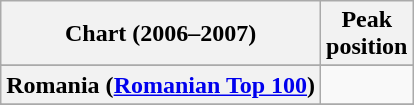<table class="wikitable sortable plainrowheaders" style="text-align:center">
<tr>
<th scope="col">Chart (2006–2007)</th>
<th scope="col">Peak<br>position</th>
</tr>
<tr>
</tr>
<tr>
</tr>
<tr>
</tr>
<tr>
</tr>
<tr>
</tr>
<tr>
<th scope="row">Romania (<a href='#'>Romanian Top 100</a>)</th>
<td></td>
</tr>
<tr>
</tr>
<tr>
</tr>
<tr>
</tr>
</table>
